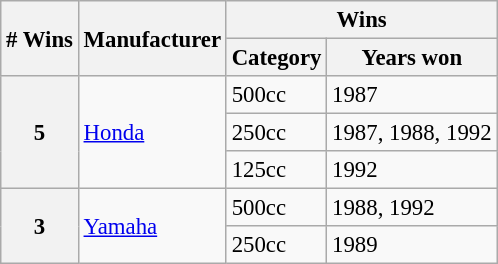<table class="wikitable" style="font-size: 95%;">
<tr>
<th rowspan=2># Wins</th>
<th rowspan=2>Manufacturer</th>
<th colspan=2>Wins</th>
</tr>
<tr>
<th>Category</th>
<th>Years won</th>
</tr>
<tr>
<th rowspan=3>5</th>
<td rowspan=3> <a href='#'>Honda</a></td>
<td>500cc</td>
<td>1987</td>
</tr>
<tr>
<td>250cc</td>
<td>1987, 1988, 1992</td>
</tr>
<tr>
<td>125cc</td>
<td>1992</td>
</tr>
<tr>
<th rowspan=2>3</th>
<td rowspan=2> <a href='#'>Yamaha</a></td>
<td>500cc</td>
<td>1988, 1992</td>
</tr>
<tr>
<td>250cc</td>
<td>1989</td>
</tr>
</table>
